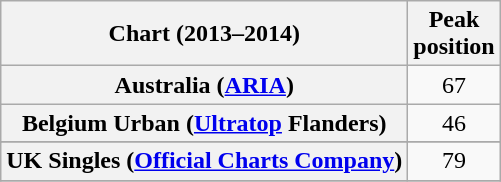<table class="wikitable plainrowheaders sortable" style="text-align:center;">
<tr>
<th>Chart (2013–2014)</th>
<th>Peak<br>position</th>
</tr>
<tr>
<th scope="row">Australia (<a href='#'>ARIA</a>)</th>
<td>67</td>
</tr>
<tr>
<th scope="row">Belgium Urban (<a href='#'>Ultratop</a> Flanders)</th>
<td>46</td>
</tr>
<tr>
</tr>
<tr>
</tr>
<tr>
<th scope="row">UK Singles (<a href='#'>Official Charts Company</a>)</th>
<td>79</td>
</tr>
<tr>
</tr>
</table>
